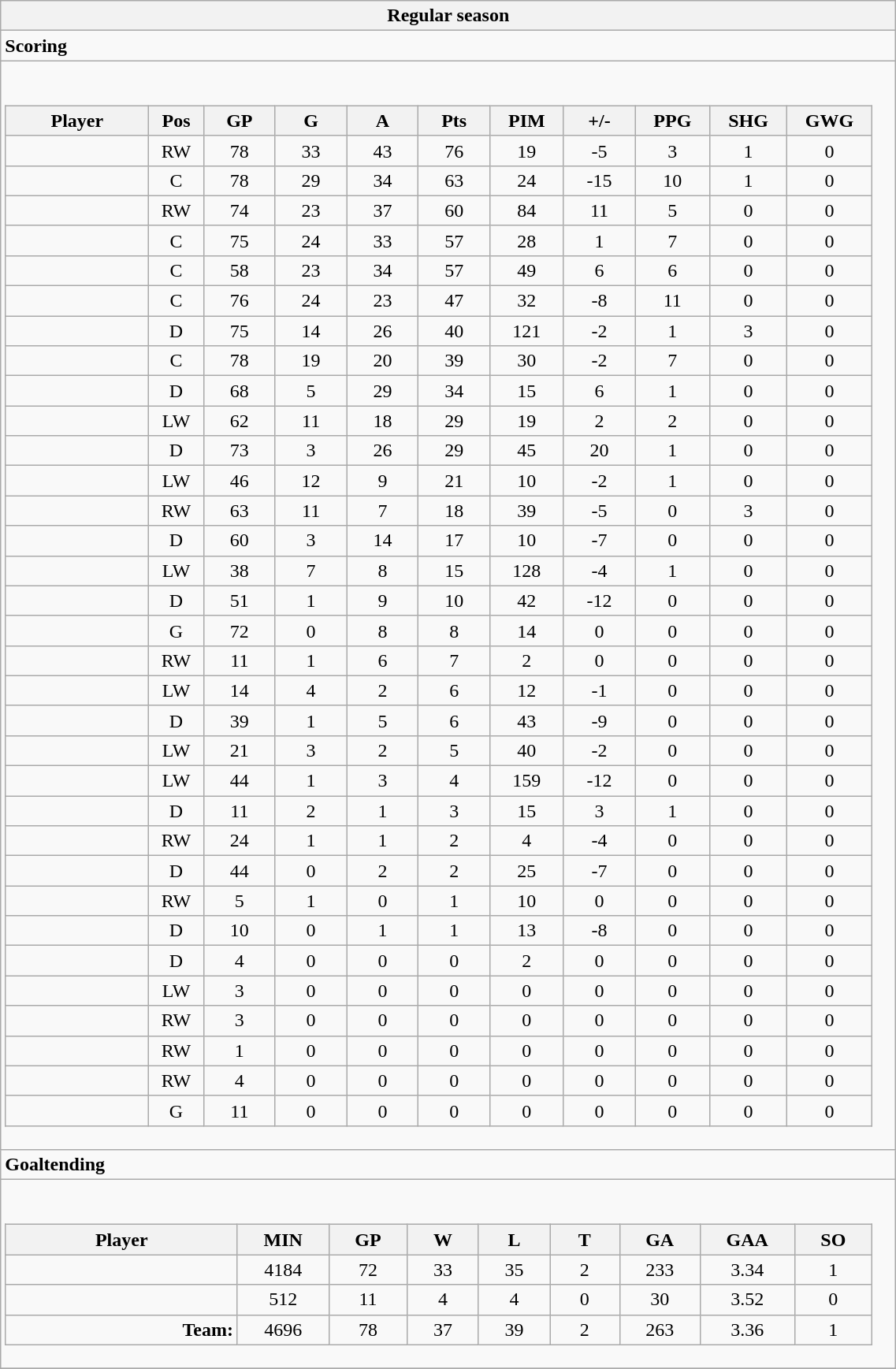<table class="wikitable collapsible" width="60%" border="1">
<tr>
<th>Regular season</th>
</tr>
<tr>
<td class="tocccolors"><strong>Scoring</strong></td>
</tr>
<tr>
<td><br><table class="wikitable sortable">
<tr ALIGN="center">
<th bgcolor="#DDDDFF" width="10%">Player</th>
<th bgcolor="#DDDDFF" width="3%" title="Position">Pos</th>
<th bgcolor="#DDDDFF" width="5%" title="Games played">GP</th>
<th bgcolor="#DDDDFF" width="5%" title="Goals">G</th>
<th bgcolor="#DDDDFF" width="5%" title="Assists">A</th>
<th bgcolor="#DDDDFF" width="5%" title="Points">Pts</th>
<th bgcolor="#DDDDFF" width="5%" title="Penalties in Minutes">PIM</th>
<th bgcolor="#DDDDFF" width="5%" title="Plus/minus">+/-</th>
<th bgcolor="#DDDDFF" width="5%" title="Power play goals">PPG</th>
<th bgcolor="#DDDDFF" width="5%" title="Short-handed goals">SHG</th>
<th bgcolor="#DDDDFF" width="5%" title="Game-winning goals">GWG</th>
</tr>
<tr align="center">
<td align="right"></td>
<td>RW</td>
<td>78</td>
<td>33</td>
<td>43</td>
<td>76</td>
<td>19</td>
<td>-5</td>
<td>3</td>
<td>1</td>
<td>0</td>
</tr>
<tr align="center">
<td align="right"></td>
<td>C</td>
<td>78</td>
<td>29</td>
<td>34</td>
<td>63</td>
<td>24</td>
<td>-15</td>
<td>10</td>
<td>1</td>
<td>0</td>
</tr>
<tr align="center">
<td align="right"></td>
<td>RW</td>
<td>74</td>
<td>23</td>
<td>37</td>
<td>60</td>
<td>84</td>
<td>11</td>
<td>5</td>
<td>0</td>
<td>0</td>
</tr>
<tr align="center">
<td align="right"></td>
<td>C</td>
<td>75</td>
<td>24</td>
<td>33</td>
<td>57</td>
<td>28</td>
<td>1</td>
<td>7</td>
<td>0</td>
<td>0</td>
</tr>
<tr align="center">
<td align="right"></td>
<td>C</td>
<td>58</td>
<td>23</td>
<td>34</td>
<td>57</td>
<td>49</td>
<td>6</td>
<td>6</td>
<td>0</td>
<td>0</td>
</tr>
<tr align="center">
<td align="right"></td>
<td>C</td>
<td>76</td>
<td>24</td>
<td>23</td>
<td>47</td>
<td>32</td>
<td>-8</td>
<td>11</td>
<td>0</td>
<td>0</td>
</tr>
<tr align="center">
<td align="right"></td>
<td>D</td>
<td>75</td>
<td>14</td>
<td>26</td>
<td>40</td>
<td>121</td>
<td>-2</td>
<td>1</td>
<td>3</td>
<td>0</td>
</tr>
<tr align="center">
<td align="right"></td>
<td>C</td>
<td>78</td>
<td>19</td>
<td>20</td>
<td>39</td>
<td>30</td>
<td>-2</td>
<td>7</td>
<td>0</td>
<td>0</td>
</tr>
<tr align="center">
<td align="right"></td>
<td>D</td>
<td>68</td>
<td>5</td>
<td>29</td>
<td>34</td>
<td>15</td>
<td>6</td>
<td>1</td>
<td>0</td>
<td>0</td>
</tr>
<tr align="center">
<td align="right"></td>
<td>LW</td>
<td>62</td>
<td>11</td>
<td>18</td>
<td>29</td>
<td>19</td>
<td>2</td>
<td>2</td>
<td>0</td>
<td>0</td>
</tr>
<tr align="center">
<td align="right"></td>
<td>D</td>
<td>73</td>
<td>3</td>
<td>26</td>
<td>29</td>
<td>45</td>
<td>20</td>
<td>1</td>
<td>0</td>
<td>0</td>
</tr>
<tr align="center">
<td align="right"></td>
<td>LW</td>
<td>46</td>
<td>12</td>
<td>9</td>
<td>21</td>
<td>10</td>
<td>-2</td>
<td>1</td>
<td>0</td>
<td>0</td>
</tr>
<tr align="center">
<td align="right"></td>
<td>RW</td>
<td>63</td>
<td>11</td>
<td>7</td>
<td>18</td>
<td>39</td>
<td>-5</td>
<td>0</td>
<td>3</td>
<td>0</td>
</tr>
<tr align="center">
<td align="right"></td>
<td>D</td>
<td>60</td>
<td>3</td>
<td>14</td>
<td>17</td>
<td>10</td>
<td>-7</td>
<td>0</td>
<td>0</td>
<td>0</td>
</tr>
<tr align="center">
<td align="right"></td>
<td>LW</td>
<td>38</td>
<td>7</td>
<td>8</td>
<td>15</td>
<td>128</td>
<td>-4</td>
<td>1</td>
<td>0</td>
<td>0</td>
</tr>
<tr align="center">
<td align="right"></td>
<td>D</td>
<td>51</td>
<td>1</td>
<td>9</td>
<td>10</td>
<td>42</td>
<td>-12</td>
<td>0</td>
<td>0</td>
<td>0</td>
</tr>
<tr align="center">
<td align="right"></td>
<td>G</td>
<td>72</td>
<td>0</td>
<td>8</td>
<td>8</td>
<td>14</td>
<td>0</td>
<td>0</td>
<td>0</td>
<td>0</td>
</tr>
<tr align="center">
<td align="right"></td>
<td>RW</td>
<td>11</td>
<td>1</td>
<td>6</td>
<td>7</td>
<td>2</td>
<td>0</td>
<td>0</td>
<td>0</td>
<td>0</td>
</tr>
<tr align="center">
<td align="right"></td>
<td>LW</td>
<td>14</td>
<td>4</td>
<td>2</td>
<td>6</td>
<td>12</td>
<td>-1</td>
<td>0</td>
<td>0</td>
<td>0</td>
</tr>
<tr align="center">
<td align="right"></td>
<td>D</td>
<td>39</td>
<td>1</td>
<td>5</td>
<td>6</td>
<td>43</td>
<td>-9</td>
<td>0</td>
<td>0</td>
<td>0</td>
</tr>
<tr align="center">
<td align="right"></td>
<td>LW</td>
<td>21</td>
<td>3</td>
<td>2</td>
<td>5</td>
<td>40</td>
<td>-2</td>
<td>0</td>
<td>0</td>
<td>0</td>
</tr>
<tr align="center">
<td align="right"></td>
<td>LW</td>
<td>44</td>
<td>1</td>
<td>3</td>
<td>4</td>
<td>159</td>
<td>-12</td>
<td>0</td>
<td>0</td>
<td>0</td>
</tr>
<tr align="center">
<td align="right"></td>
<td>D</td>
<td>11</td>
<td>2</td>
<td>1</td>
<td>3</td>
<td>15</td>
<td>3</td>
<td>1</td>
<td>0</td>
<td>0</td>
</tr>
<tr align="center">
<td align="right"></td>
<td>RW</td>
<td>24</td>
<td>1</td>
<td>1</td>
<td>2</td>
<td>4</td>
<td>-4</td>
<td>0</td>
<td>0</td>
<td>0</td>
</tr>
<tr align="center">
<td align="right"></td>
<td>D</td>
<td>44</td>
<td>0</td>
<td>2</td>
<td>2</td>
<td>25</td>
<td>-7</td>
<td>0</td>
<td>0</td>
<td>0</td>
</tr>
<tr align="center">
<td align="right"></td>
<td>RW</td>
<td>5</td>
<td>1</td>
<td>0</td>
<td>1</td>
<td>10</td>
<td>0</td>
<td>0</td>
<td>0</td>
<td>0</td>
</tr>
<tr align="center">
<td align="right"></td>
<td>D</td>
<td>10</td>
<td>0</td>
<td>1</td>
<td>1</td>
<td>13</td>
<td>-8</td>
<td>0</td>
<td>0</td>
<td>0</td>
</tr>
<tr align="center">
<td align="right"></td>
<td>D</td>
<td>4</td>
<td>0</td>
<td>0</td>
<td>0</td>
<td>2</td>
<td>0</td>
<td>0</td>
<td>0</td>
<td>0</td>
</tr>
<tr align="center">
<td align="right"></td>
<td>LW</td>
<td>3</td>
<td>0</td>
<td>0</td>
<td>0</td>
<td>0</td>
<td>0</td>
<td>0</td>
<td>0</td>
<td>0</td>
</tr>
<tr align="center">
<td align="right"></td>
<td>RW</td>
<td>3</td>
<td>0</td>
<td>0</td>
<td>0</td>
<td>0</td>
<td>0</td>
<td>0</td>
<td>0</td>
<td>0</td>
</tr>
<tr align="center">
<td align="right"></td>
<td>RW</td>
<td>1</td>
<td>0</td>
<td>0</td>
<td>0</td>
<td>0</td>
<td>0</td>
<td>0</td>
<td>0</td>
<td>0</td>
</tr>
<tr align="center">
<td align="right"></td>
<td>RW</td>
<td>4</td>
<td>0</td>
<td>0</td>
<td>0</td>
<td>0</td>
<td>0</td>
<td>0</td>
<td>0</td>
<td>0</td>
</tr>
<tr align="center">
<td align="right"></td>
<td>G</td>
<td>11</td>
<td>0</td>
<td>0</td>
<td>0</td>
<td>0</td>
<td>0</td>
<td>0</td>
<td>0</td>
<td>0</td>
</tr>
</table>
</td>
</tr>
<tr>
<td class="toccolors"><strong>Goaltending</strong></td>
</tr>
<tr>
<td><br><table class="wikitable sortable">
<tr>
<th bgcolor="#DDDDFF" width="10%">Player</th>
<th width="3%" bgcolor="#DDDDFF" title="Minutes played">MIN</th>
<th width="3%" bgcolor="#DDDDFF" title="Games played in">GP</th>
<th width="3%" bgcolor="#DDDDFF" title="Wins">W</th>
<th width="3%" bgcolor="#DDDDFF"title="Losses">L</th>
<th width="3%" bgcolor="#DDDDFF" title="Ties">T</th>
<th width="3%" bgcolor="#DDDDFF" title="Goals against">GA</th>
<th width="3%" bgcolor="#DDDDFF" title="Goals against average">GAA</th>
<th width="3%" bgcolor="#DDDDFF"title="Shut-outs">SO</th>
</tr>
<tr align="center">
<td align="right"></td>
<td>4184</td>
<td>72</td>
<td>33</td>
<td>35</td>
<td>2</td>
<td>233</td>
<td>3.34</td>
<td>1</td>
</tr>
<tr align="center">
<td align="right"></td>
<td>512</td>
<td>11</td>
<td>4</td>
<td>4</td>
<td>0</td>
<td>30</td>
<td>3.52</td>
<td>0</td>
</tr>
<tr align="center">
<td align="right"><strong>Team:</strong></td>
<td>4696</td>
<td>78</td>
<td>37</td>
<td>39</td>
<td>2</td>
<td>263</td>
<td>3.36</td>
<td>1</td>
</tr>
</table>
</td>
</tr>
<tr>
</tr>
</table>
